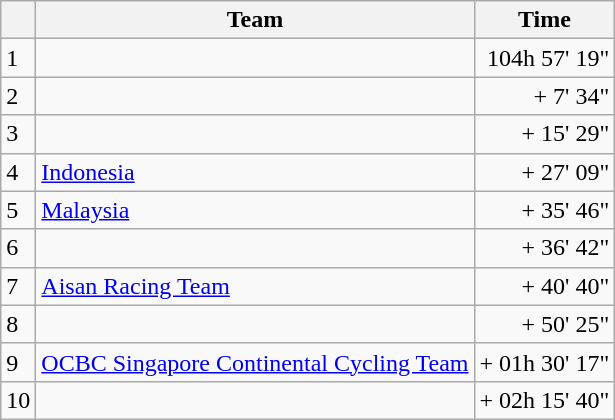<table class="wikitable">
<tr>
<th></th>
<th>Team</th>
<th>Time</th>
</tr>
<tr>
<td>1</td>
<td></td>
<td align=right>104h 57' 19"</td>
</tr>
<tr>
<td>2</td>
<td></td>
<td align=right>+ 7' 34"</td>
</tr>
<tr>
<td>3</td>
<td></td>
<td align=right>+ 15' 29"</td>
</tr>
<tr>
<td>4</td>
<td><a href='#'>Indonesia</a></td>
<td align=right>+ 27' 09"</td>
</tr>
<tr>
<td>5</td>
<td><a href='#'>Malaysia</a></td>
<td align=right>+ 35' 46"</td>
</tr>
<tr>
<td>6</td>
<td></td>
<td align=right>+ 36' 42"</td>
</tr>
<tr>
<td>7</td>
<td><a href='#'>Aisan Racing Team</a></td>
<td align=right>+ 40' 40"</td>
</tr>
<tr>
<td>8</td>
<td></td>
<td align=right>+ 50' 25"</td>
</tr>
<tr>
<td>9</td>
<td><a href='#'>OCBC Singapore Continental Cycling Team</a></td>
<td align=right>+ 01h 30' 17"</td>
</tr>
<tr>
<td>10</td>
<td></td>
<td align=right>+ 02h 15' 40"</td>
</tr>
</table>
